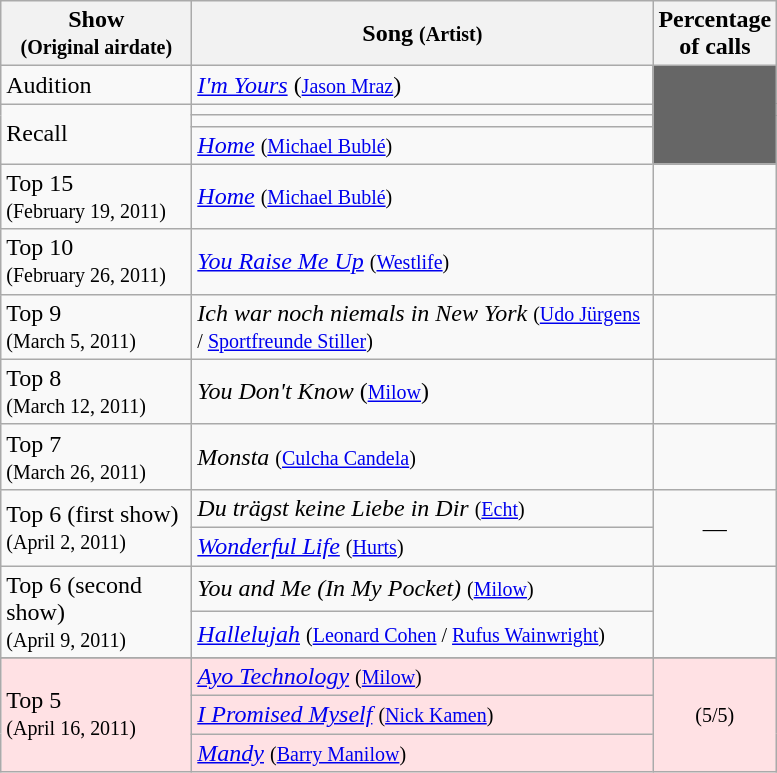<table class="wikitable">
<tr ">
<th style="width:120px;">Show<br><small>(Original airdate)</small></th>
<th style="width:300px;">Song <small>(Artist)</small></th>
<th style="width:28px;">Percentage of calls</th>
</tr>
<tr>
<td align="left">Audition</td>
<td align="left"><em><a href='#'>I'm Yours</a></em> (<small><a href='#'>Jason Mraz</a></small>)</td>
<td style="text-align:center;" rowspan="4" bgcolor="#666666"></td>
</tr>
<tr>
<td align="left" rowspan="3">Recall</td>
<td align="left"></td>
</tr>
<tr>
<td align="left"></td>
</tr>
<tr>
<td align="left"><em><a href='#'>Home</a></em> <small>(<a href='#'>Michael Bublé</a>)</small></td>
</tr>
<tr>
<td align="left">Top 15<br><small>(February 19, 2011)</small></td>
<td align="left"><em><a href='#'>Home</a></em> <small>(<a href='#'>Michael Bublé</a>)</small></td>
<td style="text-align:center;"></td>
</tr>
<tr>
<td align="left">Top 10<br><small>(February 26, 2011)</small></td>
<td align="left"><em><a href='#'>You Raise Me Up</a></em> <small>(<a href='#'>Westlife</a>)</small></td>
<td style="text-align:center;"></td>
</tr>
<tr>
<td align="left">Top 9<br><small>(March 5, 2011)</small></td>
<td align="left"><em>Ich war noch niemals in New York</em> <small>(<a href='#'>Udo Jürgens</a> / <a href='#'>Sportfreunde Stiller</a>)</small></td>
<td style="text-align:center;"></td>
</tr>
<tr>
<td align="left">Top 8<br><small>(March 12, 2011)</small></td>
<td align="left"><em>You Don't Know</em> (<small><a href='#'>Milow</a></small>)</td>
<td style="text-align:center;"></td>
</tr>
<tr>
<td align="left">Top 7<br><small>(March 26, 2011)</small></td>
<td align="left"><em>Monsta</em> <small>(<a href='#'>Culcha Candela</a>)</small></td>
<td style="text-align:center;"></td>
</tr>
<tr>
<td align="left" rowspan="2">Top 6 (first show)<br><small>(April 2, 2011)</small></td>
<td align="left"><em>Du trägst keine Liebe in Dir</em> <small>(<a href='#'>Echt</a>)</small></td>
<td style="text-align:center;" rowspan=2>—</td>
</tr>
<tr>
<td algin="left"><em><a href='#'>Wonderful Life</a></em> <small>(<a href='#'>Hurts</a>)</small></td>
</tr>
<tr>
<td align="left" rowspan="2">Top 6 (second show)<br><small>(April 9, 2011)</small></td>
<td align="left"><em>You and Me (In My Pocket)</em> <small>(<a href='#'>Milow</a>)</small></td>
<td style="text-align:center;" rowspan="2"></td>
</tr>
<tr>
<td align="left"><em><a href='#'>Hallelujah</a></em> <small>(<a href='#'>Leonard Cohen</a> / <a href='#'>Rufus Wainwright</a>)</small></td>
</tr>
<tr>
</tr>
<tr bgcolor="#ffe1e4">
<td align="left" rowspan="3">Top 5<br><small>(April 16, 2011)</small></td>
<td align="left"><em><a href='#'>Ayo Technology</a></em> <small>(<a href='#'>Milow</a>)</small></td>
<td style="text-align:center;" rowspan=3><small>(5/5)</small></td>
</tr>
<tr bgcolor="#ffe1e4">
<td algin="left"><em><a href='#'>I Promised Myself</a></em> <small>(<a href='#'>Nick Kamen</a>)</small></td>
</tr>
<tr bgcolor="#ffe1e4">
<td algin="left"><em><a href='#'>Mandy</a></em> <small>(<a href='#'>Barry Manilow</a>)</small></td>
</tr>
</table>
